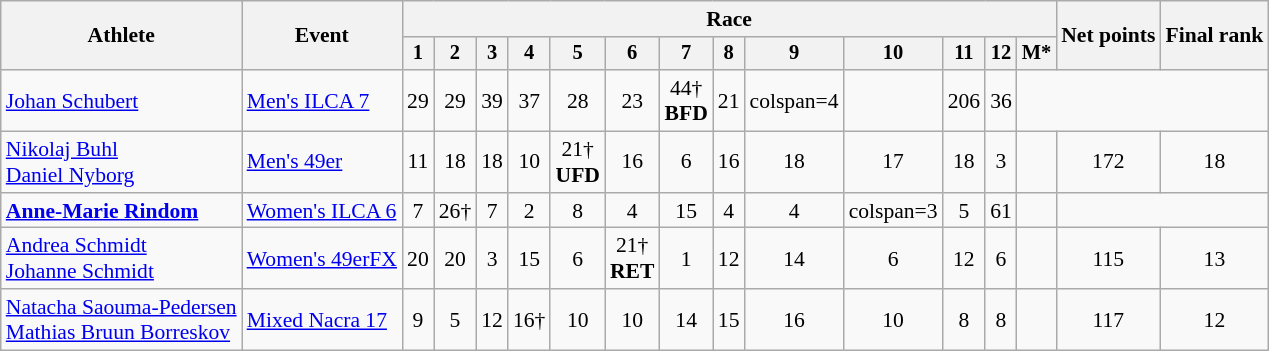<table class="wikitable" style="font-size:90%">
<tr>
<th rowspan="2">Athlete</th>
<th rowspan="2">Event</th>
<th colspan=13>Race</th>
<th rowspan=2>Net points</th>
<th rowspan=2>Final rank</th>
</tr>
<tr style="font-size:95%">
<th>1</th>
<th>2</th>
<th>3</th>
<th>4</th>
<th>5</th>
<th>6</th>
<th>7</th>
<th>8</th>
<th>9</th>
<th>10</th>
<th>11</th>
<th>12</th>
<th>M*</th>
</tr>
<tr align=center>
<td align=left><a href='#'>Johan Schubert</a></td>
<td align=left><a href='#'>Men's ILCA 7</a></td>
<td>29</td>
<td>29</td>
<td>39</td>
<td>37</td>
<td>28</td>
<td>23</td>
<td>44†<br><strong>BFD</strong></td>
<td>21</td>
<td>colspan=4 </td>
<td></td>
<td>206</td>
<td>36</td>
</tr>
<tr align=center>
<td align=left><a href='#'>Nikolaj Buhl</a><br><a href='#'>Daniel Nyborg</a></td>
<td align=left><a href='#'>Men's 49er</a></td>
<td>11</td>
<td>18</td>
<td>18</td>
<td>10</td>
<td>21†<br><strong>UFD</strong></td>
<td>16</td>
<td>6</td>
<td>16</td>
<td>18</td>
<td>17</td>
<td>18</td>
<td>3</td>
<td></td>
<td>172</td>
<td>18</td>
</tr>
<tr align=center>
<td align=left><strong><a href='#'>Anne-Marie Rindom</a></strong></td>
<td align=left><a href='#'>Women's ILCA 6</a></td>
<td>7</td>
<td>26†</td>
<td>7</td>
<td>2</td>
<td>8</td>
<td>4</td>
<td>15</td>
<td>4</td>
<td>4</td>
<td>colspan=3 </td>
<td>5</td>
<td>61</td>
<td></td>
</tr>
<tr align=center>
<td align=left><a href='#'>Andrea Schmidt</a><br><a href='#'>Johanne Schmidt</a></td>
<td align=left><a href='#'>Women's 49erFX</a></td>
<td>20</td>
<td>20</td>
<td>3</td>
<td>15</td>
<td>6</td>
<td>21†<br><strong>RET</strong></td>
<td>1</td>
<td>12</td>
<td>14</td>
<td>6</td>
<td>12</td>
<td>6</td>
<td></td>
<td>115</td>
<td>13</td>
</tr>
<tr align=center>
<td align=left><a href='#'>Natacha Saouma-Pedersen</a><br><a href='#'>Mathias Bruun Borreskov</a></td>
<td align=left><a href='#'>Mixed Nacra 17</a></td>
<td>9</td>
<td>5</td>
<td>12</td>
<td>16†</td>
<td>10</td>
<td>10</td>
<td>14</td>
<td>15</td>
<td>16</td>
<td>10</td>
<td>8</td>
<td>8</td>
<td></td>
<td>117</td>
<td>12</td>
</tr>
</table>
